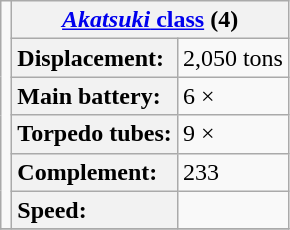<table class="wikitable plainrowheaders" style="text-align:left">
<tr valign="bottom">
<td rowspan=6 style="text-align:center"></td>
<th colspan=2 style="text-align:center"><a href='#'><em>Akatsuki</em> class</a> (4)</th>
</tr>
<tr>
<th style="text-align:left">Displacement:</th>
<td>2,050 tons</td>
</tr>
<tr>
<th style="text-align:left">Main battery:</th>
<td>6 × </td>
</tr>
<tr>
<th style="text-align:left">Torpedo tubes:</th>
<td>9 × </td>
</tr>
<tr>
<th style="text-align:left">Complement:</th>
<td>233</td>
</tr>
<tr>
<th style="text-align:left">Speed:</th>
<td></td>
</tr>
<tr>
</tr>
</table>
